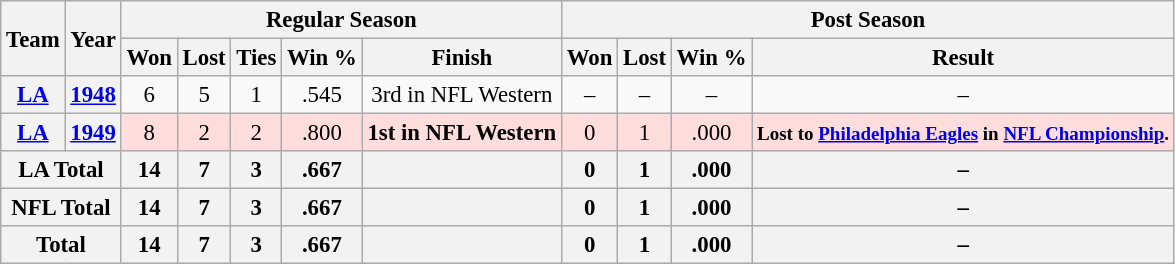<table class="wikitable" style="font-size: 95%; text-align:center;">
<tr>
<th rowspan="2">Team</th>
<th rowspan="2">Year</th>
<th colspan="5">Regular Season</th>
<th colspan="4">Post Season</th>
</tr>
<tr>
<th>Won</th>
<th>Lost</th>
<th>Ties</th>
<th>Win %</th>
<th>Finish</th>
<th>Won</th>
<th>Lost</th>
<th>Win %</th>
<th>Result</th>
</tr>
<tr>
<th><a href='#'>LA</a></th>
<th><a href='#'>1948</a></th>
<td>6</td>
<td>5</td>
<td>1</td>
<td>.545</td>
<td>3rd in NFL Western</td>
<td>–</td>
<td>–</td>
<td>–</td>
<td>–</td>
</tr>
<tr style="background:#fdd;">
<th><a href='#'>LA</a></th>
<th><a href='#'>1949</a></th>
<td>8</td>
<td>2</td>
<td>2</td>
<td>.800</td>
<td><strong>1st in NFL Western</strong></td>
<td>0</td>
<td>1</td>
<td>.000</td>
<td><small><strong>Lost to <a href='#'>Philadelphia Eagles</a> in <a href='#'>NFL Championship</a>.</strong></small></td>
</tr>
<tr>
<th colspan="2">LA Total</th>
<th>14</th>
<th>7</th>
<th>3</th>
<th>.667</th>
<th></th>
<th>0</th>
<th>1</th>
<th>.000</th>
<th>–</th>
</tr>
<tr>
<th colspan="2">NFL Total</th>
<th>14</th>
<th>7</th>
<th>3</th>
<th>.667</th>
<th></th>
<th>0</th>
<th>1</th>
<th>.000</th>
<th>–</th>
</tr>
<tr>
<th colspan="2">Total</th>
<th>14</th>
<th>7</th>
<th>3</th>
<th>.667</th>
<th></th>
<th>0</th>
<th>1</th>
<th>.000</th>
<th>–</th>
</tr>
</table>
